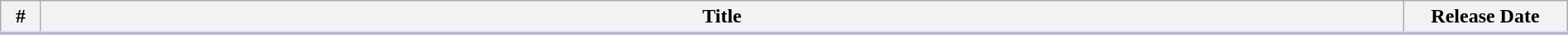<table class="wikitable" style="width:100%; margin:auto; background:#FFF;">
<tr style="border-bottom: 3px solid #CCF">
<th width="25">#</th>
<th>Title</th>
<th width="125">Release Date</th>
</tr>
<tr>
</tr>
</table>
